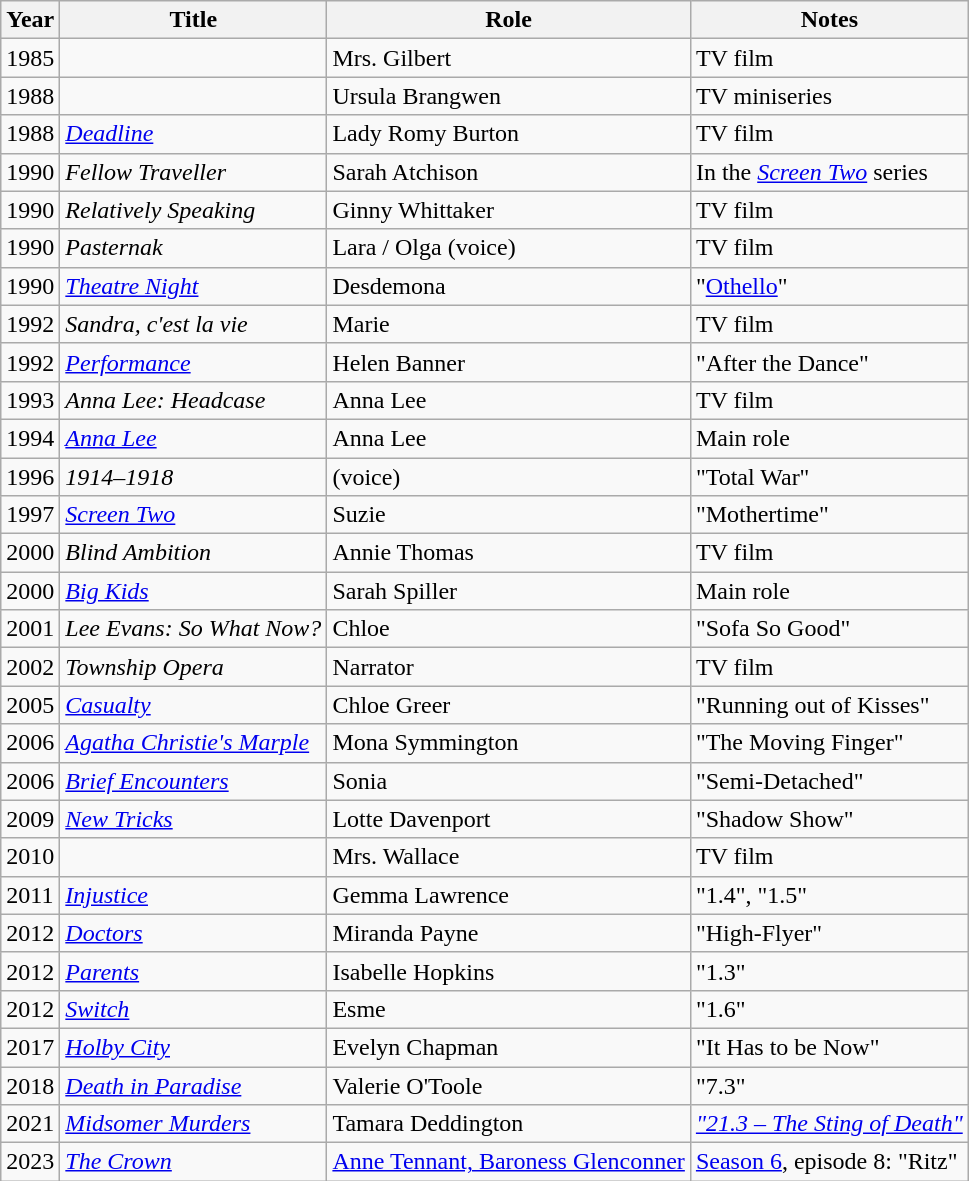<table class="wikitable sortable">
<tr>
<th>Year</th>
<th>Title</th>
<th>Role</th>
<th class="unsortable">Notes</th>
</tr>
<tr>
<td>1985</td>
<td><em></em></td>
<td>Mrs. Gilbert</td>
<td>TV film</td>
</tr>
<tr>
<td>1988</td>
<td><em></em></td>
<td>Ursula Brangwen</td>
<td>TV miniseries</td>
</tr>
<tr>
<td>1988</td>
<td><em><a href='#'>Deadline</a></em></td>
<td>Lady Romy Burton</td>
<td>TV film</td>
</tr>
<tr>
<td>1990</td>
<td><em>Fellow Traveller</em></td>
<td>Sarah Atchison</td>
<td>In the <em><a href='#'>Screen Two</a></em> series</td>
</tr>
<tr>
<td>1990</td>
<td><em>Relatively Speaking</em></td>
<td>Ginny Whittaker</td>
<td>TV film</td>
</tr>
<tr>
<td>1990</td>
<td><em>Pasternak</em></td>
<td>Lara / Olga (voice)</td>
<td>TV film</td>
</tr>
<tr>
<td>1990</td>
<td><em><a href='#'>Theatre Night</a></em></td>
<td>Desdemona</td>
<td>"<a href='#'>Othello</a>"</td>
</tr>
<tr>
<td>1992</td>
<td><em>Sandra, c'est la vie</em></td>
<td>Marie</td>
<td>TV film</td>
</tr>
<tr>
<td>1992</td>
<td><em><a href='#'>Performance</a></em></td>
<td>Helen Banner</td>
<td>"After the Dance"</td>
</tr>
<tr>
<td>1993</td>
<td><em>Anna Lee: Headcase</em></td>
<td>Anna Lee</td>
<td>TV film</td>
</tr>
<tr>
<td>1994</td>
<td><em><a href='#'>Anna Lee</a></em></td>
<td>Anna Lee</td>
<td>Main role</td>
</tr>
<tr>
<td>1996</td>
<td><em>1914–1918</em></td>
<td>(voice)</td>
<td>"Total War"</td>
</tr>
<tr>
<td>1997</td>
<td><em><a href='#'>Screen Two</a></em></td>
<td>Suzie</td>
<td>"Mothertime"</td>
</tr>
<tr>
<td>2000</td>
<td><em>Blind Ambition</em></td>
<td>Annie Thomas</td>
<td>TV film</td>
</tr>
<tr>
<td>2000</td>
<td><em><a href='#'>Big Kids</a></em></td>
<td>Sarah Spiller</td>
<td>Main role</td>
</tr>
<tr>
<td>2001</td>
<td><em>Lee Evans: So What Now?</em></td>
<td>Chloe</td>
<td>"Sofa So Good"</td>
</tr>
<tr>
<td>2002</td>
<td><em>Township Opera</em></td>
<td>Narrator</td>
<td>TV film</td>
</tr>
<tr>
<td>2005</td>
<td><em><a href='#'>Casualty</a></em></td>
<td>Chloe Greer</td>
<td>"Running out of Kisses"</td>
</tr>
<tr>
<td>2006</td>
<td><em><a href='#'>Agatha Christie's Marple</a></em></td>
<td>Mona Symmington</td>
<td>"The Moving Finger"</td>
</tr>
<tr>
<td>2006</td>
<td><em><a href='#'>Brief Encounters</a></em></td>
<td>Sonia</td>
<td>"Semi-Detached"</td>
</tr>
<tr>
<td>2009</td>
<td><em><a href='#'>New Tricks</a></em></td>
<td>Lotte Davenport</td>
<td>"Shadow Show"</td>
</tr>
<tr>
<td>2010</td>
<td><em></em></td>
<td>Mrs. Wallace</td>
<td>TV film</td>
</tr>
<tr>
<td>2011</td>
<td><em><a href='#'>Injustice</a></em></td>
<td>Gemma Lawrence</td>
<td>"1.4", "1.5"</td>
</tr>
<tr>
<td>2012</td>
<td><em><a href='#'>Doctors</a></em></td>
<td>Miranda Payne</td>
<td>"High-Flyer"</td>
</tr>
<tr>
<td>2012</td>
<td><em><a href='#'>Parents</a></em></td>
<td>Isabelle Hopkins</td>
<td>"1.3"</td>
</tr>
<tr>
<td>2012</td>
<td><em><a href='#'>Switch</a></em></td>
<td>Esme</td>
<td>"1.6"</td>
</tr>
<tr>
<td>2017</td>
<td><em><a href='#'>Holby City</a></em></td>
<td>Evelyn Chapman</td>
<td>"It Has to be Now"</td>
</tr>
<tr>
<td>2018</td>
<td><em><a href='#'>Death in Paradise</a></em></td>
<td>Valerie O'Toole</td>
<td>"7.3"</td>
</tr>
<tr>
<td>2021</td>
<td><em><a href='#'>Midsomer Murders</a></em></td>
<td>Tamara Deddington</td>
<td><em><a href='#'>"21.3 – The Sting of Death"</a></em></td>
</tr>
<tr>
<td>2023</td>
<td><em><a href='#'>The Crown</a></em></td>
<td><a href='#'>Anne Tennant, Baroness Glenconner</a></td>
<td><a href='#'>Season 6</a>, episode 8: "Ritz"</td>
</tr>
</table>
